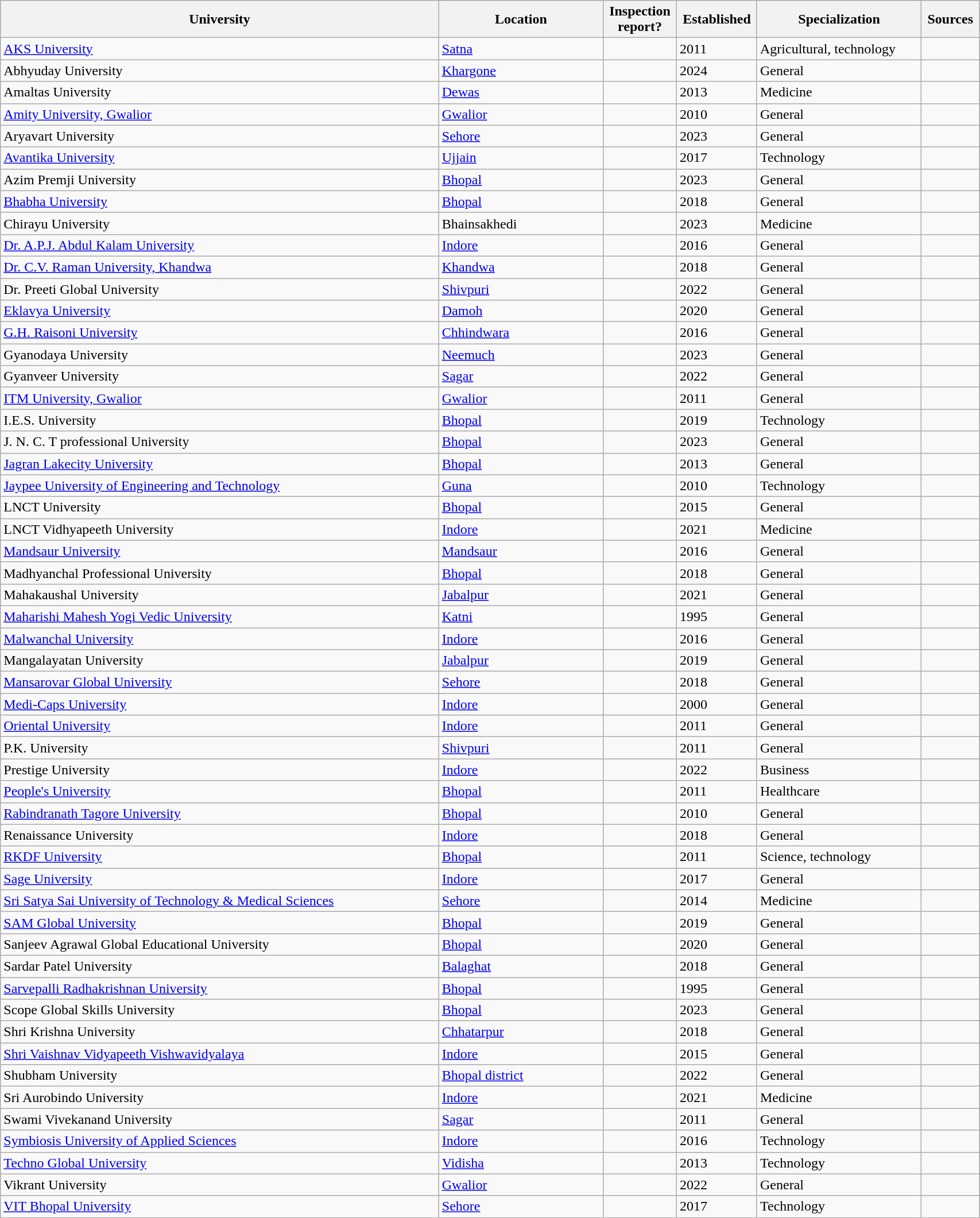<table class="wikitable sortable collapsible plainrowheaders" border="1" style="text-align:left; width:90%">
<tr>
<th scope="col" style="width: 40%;">University</th>
<th scope="col" style="width: 15%;">Location</th>
<th scope="col" style="width: 5%;">Inspection report?</th>
<th scope="col" style="width: 5%;">Established</th>
<th scope="col" style="width: 15%;">Specialization</th>
<th scope="col" style="width: 5%;" class="unsortable">Sources</th>
</tr>
<tr>
<td><a href='#'>AKS University</a></td>
<td><a href='#'>Satna</a></td>
<td></td>
<td>2011</td>
<td>Agricultural, technology</td>
<td></td>
</tr>
<tr>
<td>Abhyuday University</td>
<td><a href='#'>Khargone</a></td>
<td></td>
<td>2024</td>
<td>General</td>
<td></td>
</tr>
<tr>
<td>Amaltas University</td>
<td><a href='#'>Dewas</a></td>
<td></td>
<td>2013</td>
<td>Medicine</td>
<td></td>
</tr>
<tr>
<td><a href='#'>Amity University, Gwalior</a></td>
<td><a href='#'>Gwalior</a></td>
<td></td>
<td>2010</td>
<td>General</td>
<td></td>
</tr>
<tr>
<td>Aryavart University</td>
<td><a href='#'>Sehore</a></td>
<td></td>
<td>2023</td>
<td>General</td>
<td></td>
</tr>
<tr>
<td><a href='#'>Avantika University</a></td>
<td><a href='#'>Ujjain</a></td>
<td></td>
<td>2017</td>
<td>Technology</td>
<td></td>
</tr>
<tr>
<td>Azim Premji University</td>
<td><a href='#'>Bhopal</a></td>
<td></td>
<td>2023</td>
<td>General</td>
<td></td>
</tr>
<tr>
<td><a href='#'>Bhabha University</a></td>
<td><a href='#'>Bhopal</a></td>
<td></td>
<td>2018</td>
<td>General</td>
<td></td>
</tr>
<tr>
<td>Chirayu University</td>
<td>Bhainsakhedi</td>
<td></td>
<td>2023</td>
<td>Medicine</td>
<td></td>
</tr>
<tr>
<td><a href='#'>Dr. A.P.J. Abdul Kalam University</a></td>
<td><a href='#'>Indore</a></td>
<td></td>
<td>2016</td>
<td>General</td>
<td></td>
</tr>
<tr>
<td><a href='#'>Dr. C.V. Raman University, Khandwa</a></td>
<td><a href='#'>Khandwa</a></td>
<td></td>
<td>2018</td>
<td>General</td>
<td></td>
</tr>
<tr>
<td>Dr. Preeti Global University</td>
<td><a href='#'>Shivpuri</a></td>
<td></td>
<td>2022</td>
<td>General</td>
<td></td>
</tr>
<tr>
<td><a href='#'>Eklavya University</a></td>
<td><a href='#'>Damoh</a></td>
<td></td>
<td>2020</td>
<td>General</td>
<td></td>
</tr>
<tr>
<td><a href='#'>G.H. Raisoni University</a></td>
<td><a href='#'>Chhindwara</a></td>
<td></td>
<td>2016</td>
<td>General</td>
<td></td>
</tr>
<tr>
<td>Gyanodaya University</td>
<td><a href='#'>Neemuch</a></td>
<td></td>
<td>2023</td>
<td>General</td>
<td></td>
</tr>
<tr>
<td>Gyanveer University</td>
<td><a href='#'>Sagar</a></td>
<td></td>
<td>2022</td>
<td>General</td>
<td></td>
</tr>
<tr>
<td><a href='#'>ITM University, Gwalior</a></td>
<td><a href='#'>Gwalior</a></td>
<td></td>
<td>2011</td>
<td>General</td>
<td></td>
</tr>
<tr>
<td>I.E.S. University</td>
<td><a href='#'>Bhopal</a></td>
<td></td>
<td>2019</td>
<td>Technology</td>
<td></td>
</tr>
<tr>
<td>J. N. C. T professional University</td>
<td><a href='#'>Bhopal</a></td>
<td></td>
<td>2023</td>
<td>General</td>
<td></td>
</tr>
<tr>
<td><a href='#'>Jagran Lakecity University</a></td>
<td><a href='#'>Bhopal</a></td>
<td></td>
<td>2013</td>
<td>General</td>
<td></td>
</tr>
<tr>
<td><a href='#'>Jaypee University of Engineering and Technology</a></td>
<td><a href='#'>Guna</a></td>
<td></td>
<td>2010</td>
<td>Technology</td>
<td></td>
</tr>
<tr>
<td>LNCT University</td>
<td><a href='#'>Bhopal</a></td>
<td></td>
<td>2015</td>
<td>General</td>
<td></td>
</tr>
<tr>
<td>LNCT Vidhyapeeth University</td>
<td><a href='#'>Indore</a></td>
<td></td>
<td>2021</td>
<td>Medicine</td>
<td></td>
</tr>
<tr>
<td><a href='#'>Mandsaur University</a></td>
<td><a href='#'>Mandsaur</a></td>
<td></td>
<td>2016</td>
<td>General</td>
<td></td>
</tr>
<tr>
<td>Madhyanchal Professional University</td>
<td><a href='#'>Bhopal</a></td>
<td></td>
<td>2018</td>
<td>General</td>
<td></td>
</tr>
<tr>
<td>Mahakaushal University</td>
<td><a href='#'>Jabalpur</a></td>
<td></td>
<td>2021</td>
<td>General</td>
<td></td>
</tr>
<tr>
<td><a href='#'>Maharishi Mahesh Yogi Vedic University</a></td>
<td><a href='#'>Katni</a></td>
<td></td>
<td>1995</td>
<td>General</td>
<td></td>
</tr>
<tr>
<td><a href='#'>Malwanchal University</a></td>
<td><a href='#'>Indore</a></td>
<td></td>
<td>2016</td>
<td>General</td>
<td></td>
</tr>
<tr>
<td>Mangalayatan University</td>
<td><a href='#'>Jabalpur</a></td>
<td></td>
<td>2019</td>
<td>General</td>
<td></td>
</tr>
<tr>
<td><a href='#'>Mansarovar Global University</a></td>
<td><a href='#'>Sehore</a></td>
<td></td>
<td>2018</td>
<td>General</td>
<td></td>
</tr>
<tr>
<td><a href='#'>Medi-Caps University</a></td>
<td><a href='#'>Indore</a></td>
<td></td>
<td>2000</td>
<td>General</td>
<td></td>
</tr>
<tr>
<td><a href='#'>Oriental University</a></td>
<td><a href='#'>Indore</a></td>
<td><wbr></td>
<td>2011</td>
<td>General</td>
<td></td>
</tr>
<tr>
<td>P.K. University</td>
<td><a href='#'>Shivpuri</a></td>
<td></td>
<td>2011</td>
<td>General</td>
<td></td>
</tr>
<tr>
<td>Prestige University</td>
<td><a href='#'>Indore</a></td>
<td></td>
<td>2022</td>
<td>Business</td>
<td></td>
</tr>
<tr>
<td><a href='#'>People's University</a></td>
<td><a href='#'>Bhopal</a></td>
<td><wbr></td>
<td>2011</td>
<td>Healthcare</td>
<td></td>
</tr>
<tr>
<td><a href='#'>Rabindranath Tagore University</a></td>
<td><a href='#'>Bhopal</a></td>
<td></td>
<td>2010</td>
<td>General</td>
<td></td>
</tr>
<tr>
<td>Renaissance University</td>
<td><a href='#'>Indore</a></td>
<td></td>
<td>2018</td>
<td>General</td>
<td></td>
</tr>
<tr>
<td><a href='#'>RKDF University</a></td>
<td><a href='#'>Bhopal</a></td>
<td></td>
<td>2011</td>
<td>Science, technology</td>
<td></td>
</tr>
<tr>
<td><a href='#'>Sage University</a></td>
<td><a href='#'>Indore</a></td>
<td></td>
<td>2017</td>
<td>General</td>
<td></td>
</tr>
<tr>
<td><a href='#'>Sri Satya Sai University of Technology & Medical Sciences</a></td>
<td><a href='#'>Sehore</a></td>
<td></td>
<td>2014</td>
<td>Medicine</td>
<td></td>
</tr>
<tr>
<td><a href='#'>SAM Global University</a></td>
<td><a href='#'>Bhopal</a></td>
<td></td>
<td>2019</td>
<td>General</td>
<td></td>
</tr>
<tr>
<td>Sanjeev Agrawal Global Educational University</td>
<td><a href='#'>Bhopal</a></td>
<td></td>
<td>2020</td>
<td>General</td>
<td></td>
</tr>
<tr>
<td>Sardar Patel University</td>
<td><a href='#'>Balaghat</a></td>
<td></td>
<td>2018</td>
<td>General</td>
<td></td>
</tr>
<tr>
<td><a href='#'>Sarvepalli Radhakrishnan University</a></td>
<td><a href='#'>Bhopal</a></td>
<td></td>
<td>1995</td>
<td>General</td>
<td></td>
</tr>
<tr>
<td>Scope Global Skills University</td>
<td><a href='#'>Bhopal</a></td>
<td></td>
<td>2023</td>
<td>General</td>
<td></td>
</tr>
<tr>
<td>Shri Krishna University</td>
<td><a href='#'>Chhatarpur</a></td>
<td></td>
<td>2018</td>
<td>General</td>
<td></td>
</tr>
<tr>
<td><a href='#'>Shri Vaishnav Vidyapeeth Vishwavidyalaya</a></td>
<td><a href='#'>Indore</a></td>
<td></td>
<td>2015</td>
<td>General</td>
<td></td>
</tr>
<tr>
<td>Shubham University</td>
<td><a href='#'>Bhopal district</a></td>
<td></td>
<td>2022</td>
<td>General</td>
<td></td>
</tr>
<tr>
<td>Sri Aurobindo University</td>
<td><a href='#'>Indore</a></td>
<td></td>
<td>2021</td>
<td>Medicine</td>
<td></td>
</tr>
<tr>
<td>Swami Vivekanand University</td>
<td><a href='#'>Sagar</a></td>
<td></td>
<td>2011</td>
<td>General</td>
<td></td>
</tr>
<tr>
<td><a href='#'>Symbiosis University of Applied Sciences</a></td>
<td><a href='#'>Indore</a></td>
<td></td>
<td>2016</td>
<td>Technology</td>
<td></td>
</tr>
<tr>
<td><a href='#'>Techno Global University</a></td>
<td><a href='#'>Vidisha</a></td>
<td></td>
<td>2013</td>
<td>Technology</td>
<td></td>
</tr>
<tr>
<td>Vikrant University</td>
<td><a href='#'>Gwalior</a></td>
<td></td>
<td>2022</td>
<td>General</td>
<td></td>
</tr>
<tr>
<td><a href='#'>VIT Bhopal University</a></td>
<td><a href='#'>Sehore</a></td>
<td></td>
<td>2017</td>
<td>Technology</td>
<td></td>
</tr>
</table>
